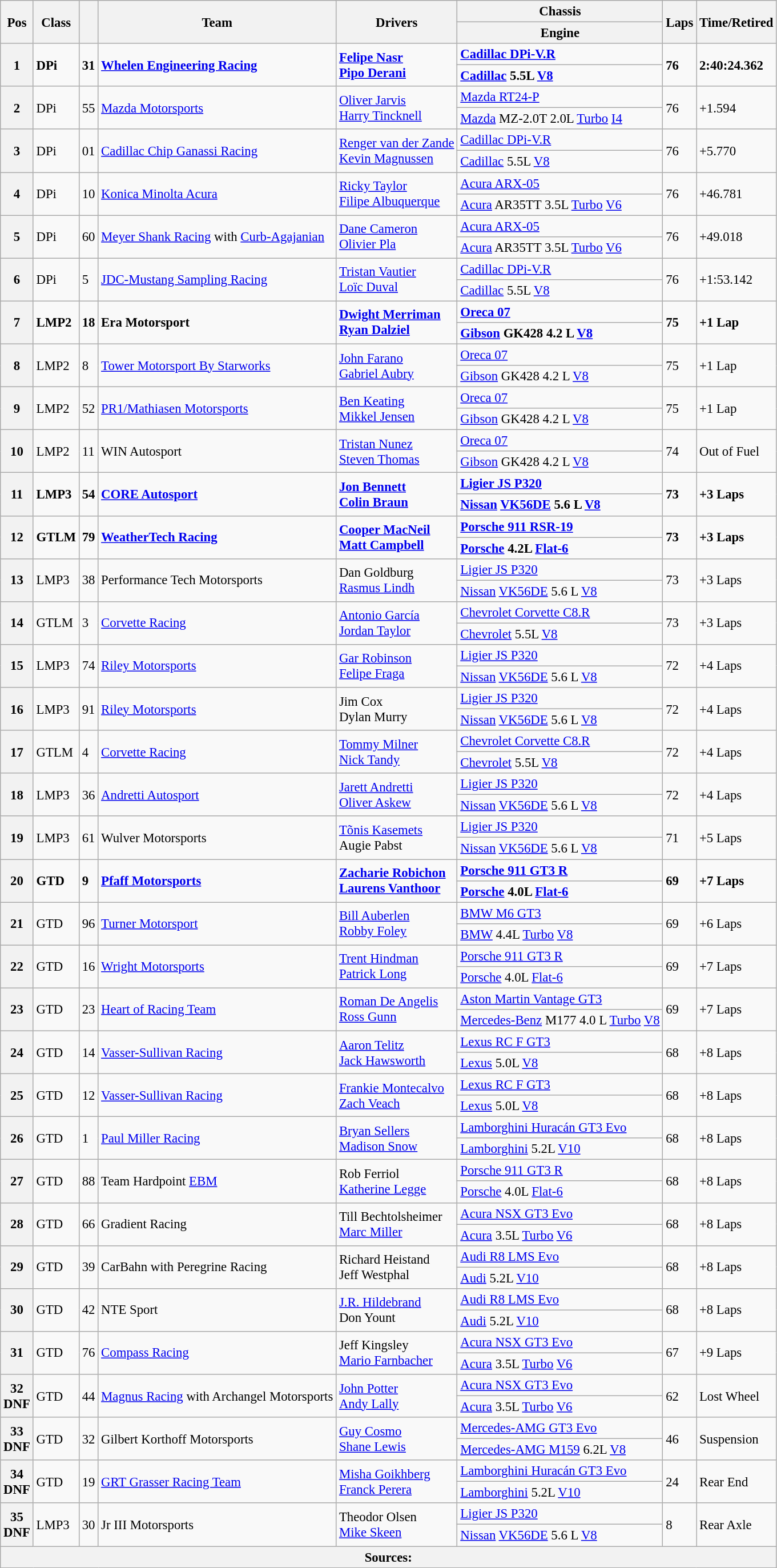<table class="wikitable" style="font-size: 95%;">
<tr>
<th rowspan="2">Pos</th>
<th rowspan="2">Class</th>
<th rowspan="2"></th>
<th rowspan="2">Team</th>
<th rowspan="2">Drivers</th>
<th>Chassis</th>
<th rowspan="2">Laps</th>
<th rowspan="2">Time/Retired</th>
</tr>
<tr>
<th>Engine</th>
</tr>
<tr style="font-weight:bold">
<th rowspan="2">1</th>
<td rowspan="2">DPi</td>
<td rowspan="2">31</td>
<td rowspan="2"> <a href='#'>Whelen Engineering Racing</a></td>
<td rowspan="2"> <a href='#'>Felipe Nasr</a><br> <a href='#'>Pipo Derani</a></td>
<td><a href='#'>Cadillac DPi-V.R</a></td>
<td rowspan="2">76</td>
<td rowspan="2">2:40:24.362</td>
</tr>
<tr style="font-weight:bold">
<td><a href='#'>Cadillac</a> 5.5L <a href='#'>V8</a></td>
</tr>
<tr>
<th rowspan="2">2</th>
<td rowspan="2">DPi</td>
<td rowspan="2">55</td>
<td rowspan="2"> <a href='#'>Mazda Motorsports</a></td>
<td rowspan="2"> <a href='#'>Oliver Jarvis</a><br> <a href='#'>Harry Tincknell</a></td>
<td><a href='#'>Mazda RT24-P</a></td>
<td rowspan="2">76</td>
<td rowspan="2">+1.594</td>
</tr>
<tr>
<td><a href='#'>Mazda</a> MZ-2.0T 2.0L <a href='#'>Turbo</a> <a href='#'>I4</a></td>
</tr>
<tr>
<th rowspan="2">3</th>
<td rowspan="2">DPi</td>
<td rowspan="2">01</td>
<td rowspan="2"> <a href='#'>Cadillac Chip Ganassi Racing</a></td>
<td rowspan="2"> <a href='#'>Renger van der Zande</a><br> <a href='#'>Kevin Magnussen</a></td>
<td><a href='#'>Cadillac DPi-V.R</a></td>
<td rowspan="2">76</td>
<td rowspan="2">+5.770</td>
</tr>
<tr>
<td><a href='#'>Cadillac</a> 5.5L <a href='#'>V8</a></td>
</tr>
<tr>
<th rowspan="2">4</th>
<td rowspan="2">DPi</td>
<td rowspan="2">10</td>
<td rowspan="2"> <a href='#'>Konica Minolta Acura</a></td>
<td rowspan="2"> <a href='#'>Ricky Taylor</a><br> <a href='#'>Filipe Albuquerque</a></td>
<td><a href='#'>Acura ARX-05</a></td>
<td rowspan="2">76</td>
<td rowspan="2">+46.781</td>
</tr>
<tr>
<td><a href='#'>Acura</a> AR35TT 3.5L <a href='#'>Turbo</a> <a href='#'>V6</a></td>
</tr>
<tr>
<th rowspan="2">5</th>
<td rowspan="2">DPi</td>
<td rowspan="2">60</td>
<td rowspan="2"> <a href='#'>Meyer Shank Racing</a> with <a href='#'>Curb-Agajanian</a></td>
<td rowspan="2"> <a href='#'>Dane Cameron</a><br> <a href='#'>Olivier Pla</a></td>
<td><a href='#'>Acura ARX-05</a></td>
<td rowspan="2">76</td>
<td rowspan="2">+49.018</td>
</tr>
<tr>
<td><a href='#'>Acura</a> AR35TT 3.5L <a href='#'>Turbo</a> <a href='#'>V6</a></td>
</tr>
<tr>
<th rowspan="2">6</th>
<td rowspan="2">DPi</td>
<td rowspan="2">5</td>
<td rowspan="2"> <a href='#'>JDC-Mustang Sampling Racing</a></td>
<td rowspan="2"> <a href='#'>Tristan Vautier</a><br> <a href='#'>Loïc Duval</a></td>
<td><a href='#'>Cadillac DPi-V.R</a></td>
<td rowspan="2">76</td>
<td rowspan="2">+1:53.142</td>
</tr>
<tr>
<td><a href='#'>Cadillac</a> 5.5L <a href='#'>V8</a></td>
</tr>
<tr style="font-weight:bold">
<th rowspan="2">7</th>
<td rowspan="2">LMP2</td>
<td rowspan="2">18</td>
<td rowspan="2"> Era Motorsport</td>
<td rowspan="2"> <a href='#'>Dwight Merriman</a><br> <a href='#'>Ryan Dalziel</a></td>
<td><a href='#'>Oreca 07</a></td>
<td rowspan="2">75</td>
<td rowspan="2">+1 Lap</td>
</tr>
<tr style="font-weight:bold">
<td><a href='#'>Gibson</a> GK428 4.2 L <a href='#'>V8</a></td>
</tr>
<tr>
<th rowspan="2">8</th>
<td rowspan="2">LMP2</td>
<td rowspan="2">8</td>
<td rowspan="2"> <a href='#'>Tower Motorsport By Starworks</a></td>
<td rowspan="2"> <a href='#'>John Farano</a><br> <a href='#'>Gabriel Aubry</a></td>
<td><a href='#'>Oreca 07</a></td>
<td rowspan="2">75</td>
<td rowspan="2">+1 Lap</td>
</tr>
<tr>
<td><a href='#'>Gibson</a> GK428 4.2 L <a href='#'>V8</a></td>
</tr>
<tr>
<th rowspan="2">9</th>
<td rowspan="2">LMP2</td>
<td rowspan="2">52</td>
<td rowspan="2"> <a href='#'>PR1/Mathiasen Motorsports</a></td>
<td rowspan="2"> <a href='#'>Ben Keating</a><br> <a href='#'>Mikkel Jensen</a></td>
<td><a href='#'>Oreca 07</a></td>
<td rowspan="2">75</td>
<td rowspan="2">+1 Lap</td>
</tr>
<tr>
<td><a href='#'>Gibson</a> GK428 4.2 L <a href='#'>V8</a></td>
</tr>
<tr>
<th rowspan="2">10</th>
<td rowspan="2">LMP2</td>
<td rowspan="2">11</td>
<td rowspan="2"> WIN Autosport</td>
<td rowspan="2"> <a href='#'>Tristan Nunez</a><br> <a href='#'>Steven Thomas</a></td>
<td><a href='#'>Oreca 07</a></td>
<td rowspan="2">74</td>
<td rowspan="2">Out of Fuel</td>
</tr>
<tr>
<td><a href='#'>Gibson</a> GK428 4.2 L <a href='#'>V8</a></td>
</tr>
<tr style="font-weight:bold">
<th rowspan="2">11</th>
<td rowspan="2">LMP3</td>
<td rowspan="2">54</td>
<td rowspan="2"> <a href='#'>CORE Autosport</a></td>
<td rowspan="2"> <a href='#'>Jon Bennett</a><br> <a href='#'>Colin Braun</a></td>
<td><a href='#'>Ligier JS P320</a></td>
<td rowspan="2">73</td>
<td rowspan="2">+3 Laps</td>
</tr>
<tr style="font-weight:bold">
<td><a href='#'>Nissan</a> <a href='#'>VK56DE</a> 5.6 L <a href='#'>V8</a></td>
</tr>
<tr style="font-weight:bold">
<th rowspan="2">12</th>
<td rowspan="2">GTLM</td>
<td rowspan="2">79</td>
<td rowspan="2"> <a href='#'>WeatherTech Racing</a></td>
<td rowspan="2"> <a href='#'>Cooper MacNeil</a><br> <a href='#'>Matt Campbell</a></td>
<td><a href='#'>Porsche 911 RSR-19</a></td>
<td rowspan="2">73</td>
<td rowspan="2">+3 Laps</td>
</tr>
<tr style="font-weight:bold">
<td><a href='#'>Porsche</a> 4.2L <a href='#'>Flat-6</a></td>
</tr>
<tr>
<th rowspan="2">13</th>
<td rowspan="2">LMP3</td>
<td rowspan="2">38</td>
<td rowspan="2"> Performance Tech Motorsports</td>
<td rowspan="2"> Dan Goldburg<br> <a href='#'>Rasmus Lindh</a></td>
<td><a href='#'>Ligier JS P320</a></td>
<td rowspan="2">73</td>
<td rowspan="2">+3 Laps</td>
</tr>
<tr>
<td><a href='#'>Nissan</a> <a href='#'>VK56DE</a> 5.6 L <a href='#'>V8</a></td>
</tr>
<tr>
<th rowspan="2">14</th>
<td rowspan="2">GTLM</td>
<td rowspan="2">3</td>
<td rowspan="2"> <a href='#'>Corvette Racing</a></td>
<td rowspan="2"> <a href='#'>Antonio García</a><br> <a href='#'>Jordan Taylor</a></td>
<td><a href='#'>Chevrolet Corvette C8.R</a></td>
<td rowspan="2">73</td>
<td rowspan="2">+3 Laps</td>
</tr>
<tr>
<td><a href='#'>Chevrolet</a> 5.5L <a href='#'>V8</a></td>
</tr>
<tr>
<th rowspan="2">15</th>
<td rowspan="2">LMP3</td>
<td rowspan="2">74</td>
<td rowspan="2"> <a href='#'>Riley Motorsports</a></td>
<td rowspan="2"> <a href='#'>Gar Robinson</a><br>  <a href='#'>Felipe Fraga</a></td>
<td><a href='#'>Ligier JS P320</a></td>
<td rowspan="2">72</td>
<td rowspan="2">+4 Laps</td>
</tr>
<tr>
<td><a href='#'>Nissan</a> <a href='#'>VK56DE</a> 5.6 L <a href='#'>V8</a></td>
</tr>
<tr>
<th rowspan="2">16</th>
<td rowspan="2">LMP3</td>
<td rowspan="2">91</td>
<td rowspan="2"> <a href='#'>Riley Motorsports</a></td>
<td rowspan="2"> Jim Cox<br> Dylan Murry</td>
<td><a href='#'>Ligier JS P320</a></td>
<td rowspan="2">72</td>
<td rowspan="2">+4 Laps</td>
</tr>
<tr>
<td><a href='#'>Nissan</a> <a href='#'>VK56DE</a> 5.6 L <a href='#'>V8</a></td>
</tr>
<tr>
<th rowspan="2">17</th>
<td rowspan="2">GTLM</td>
<td rowspan="2">4</td>
<td rowspan="2"> <a href='#'>Corvette Racing</a></td>
<td rowspan="2"> <a href='#'>Tommy Milner</a><br> <a href='#'>Nick Tandy</a></td>
<td><a href='#'>Chevrolet Corvette C8.R</a></td>
<td rowspan="2">72</td>
<td rowspan="2">+4 Laps</td>
</tr>
<tr>
<td><a href='#'>Chevrolet</a> 5.5L <a href='#'>V8</a></td>
</tr>
<tr>
<th rowspan="2">18</th>
<td rowspan="2">LMP3</td>
<td rowspan="2">36</td>
<td rowspan="2"> <a href='#'>Andretti Autosport</a></td>
<td rowspan="2"> <a href='#'>Jarett Andretti</a><br> <a href='#'>Oliver Askew</a></td>
<td><a href='#'>Ligier JS P320</a></td>
<td rowspan="2">72</td>
<td rowspan="2">+4 Laps</td>
</tr>
<tr>
<td><a href='#'>Nissan</a> <a href='#'>VK56DE</a> 5.6 L <a href='#'>V8</a></td>
</tr>
<tr>
<th rowspan="2">19</th>
<td rowspan="2">LMP3</td>
<td rowspan="2">61</td>
<td rowspan="2"> Wulver Motorsports</td>
<td rowspan="2"> <a href='#'>Tõnis Kasemets</a><br> Augie Pabst</td>
<td><a href='#'>Ligier JS P320</a></td>
<td rowspan="2">71</td>
<td rowspan="2">+5 Laps</td>
</tr>
<tr>
<td><a href='#'>Nissan</a> <a href='#'>VK56DE</a> 5.6 L <a href='#'>V8</a></td>
</tr>
<tr style="font-weight:bold">
<th rowspan="2">20</th>
<td rowspan="2">GTD</td>
<td rowspan="2">9</td>
<td rowspan="2"> <a href='#'>Pfaff Motorsports</a></td>
<td rowspan="2"> <a href='#'>Zacharie Robichon</a><br> <a href='#'>Laurens Vanthoor</a></td>
<td><a href='#'>Porsche 911 GT3 R</a></td>
<td rowspan="2">69</td>
<td rowspan="2">+7 Laps</td>
</tr>
<tr style="font-weight:bold">
<td><a href='#'>Porsche</a> 4.0L <a href='#'>Flat-6</a></td>
</tr>
<tr>
<th rowspan="2">21</th>
<td rowspan="2">GTD</td>
<td rowspan="2">96</td>
<td rowspan="2"> <a href='#'>Turner Motorsport</a></td>
<td rowspan="2"> <a href='#'>Bill Auberlen</a><br> <a href='#'>Robby Foley</a></td>
<td><a href='#'>BMW M6 GT3</a></td>
<td rowspan="2">69</td>
<td rowspan="2">+6 Laps</td>
</tr>
<tr>
<td><a href='#'>BMW</a> 4.4L <a href='#'>Turbo</a> <a href='#'>V8</a></td>
</tr>
<tr>
<th rowspan="2">22</th>
<td rowspan="2">GTD</td>
<td rowspan="2">16</td>
<td rowspan="2"> <a href='#'>Wright Motorsports</a></td>
<td rowspan="2"> <a href='#'>Trent Hindman</a><br> <a href='#'>Patrick Long</a></td>
<td><a href='#'>Porsche 911 GT3 R</a></td>
<td rowspan="2">69</td>
<td rowspan="2">+7 Laps</td>
</tr>
<tr>
<td><a href='#'>Porsche</a> 4.0L <a href='#'>Flat-6</a></td>
</tr>
<tr>
<th rowspan="2">23</th>
<td rowspan="2">GTD</td>
<td rowspan="2">23</td>
<td rowspan="2"> <a href='#'>Heart of Racing Team</a></td>
<td rowspan="2"> <a href='#'>Roman De Angelis</a><br> <a href='#'>Ross Gunn</a></td>
<td><a href='#'>Aston Martin Vantage GT3</a></td>
<td rowspan="2">69</td>
<td rowspan="2">+7 Laps</td>
</tr>
<tr>
<td><a href='#'>Mercedes-Benz</a> M177 4.0 L <a href='#'>Turbo</a> <a href='#'>V8</a></td>
</tr>
<tr>
<th rowspan="2">24</th>
<td rowspan="2">GTD</td>
<td rowspan="2">14</td>
<td rowspan="2"> <a href='#'>Vasser-Sullivan Racing</a></td>
<td rowspan="2"> <a href='#'>Aaron Telitz</a><br> <a href='#'>Jack Hawsworth</a></td>
<td><a href='#'>Lexus RC F GT3</a></td>
<td rowspan="2">68</td>
<td rowspan="2">+8 Laps</td>
</tr>
<tr>
<td><a href='#'>Lexus</a> 5.0L <a href='#'>V8</a></td>
</tr>
<tr>
<th rowspan="2">25</th>
<td rowspan="2">GTD</td>
<td rowspan="2">12</td>
<td rowspan="2"> <a href='#'>Vasser-Sullivan Racing</a></td>
<td rowspan="2"> <a href='#'>Frankie Montecalvo</a><br> <a href='#'>Zach Veach</a></td>
<td><a href='#'>Lexus RC F GT3</a></td>
<td rowspan="2">68</td>
<td rowspan="2">+8 Laps</td>
</tr>
<tr>
<td><a href='#'>Lexus</a> 5.0L <a href='#'>V8</a></td>
</tr>
<tr>
<th rowspan="2">26</th>
<td rowspan="2">GTD</td>
<td rowspan="2">1</td>
<td rowspan="2"> <a href='#'>Paul Miller Racing</a></td>
<td rowspan="2"> <a href='#'>Bryan Sellers</a><br> <a href='#'>Madison Snow</a></td>
<td><a href='#'>Lamborghini Huracán GT3 Evo</a></td>
<td rowspan="2">68</td>
<td rowspan="2">+8 Laps</td>
</tr>
<tr>
<td><a href='#'>Lamborghini</a> 5.2L <a href='#'>V10</a></td>
</tr>
<tr>
<th rowspan="2">27</th>
<td rowspan="2">GTD</td>
<td rowspan="2">88</td>
<td rowspan="2"> Team Hardpoint <a href='#'>EBM</a></td>
<td rowspan="2"> Rob Ferriol<br> <a href='#'>Katherine Legge</a></td>
<td><a href='#'>Porsche 911 GT3 R</a></td>
<td rowspan="2">68</td>
<td rowspan="2">+8 Laps</td>
</tr>
<tr>
<td><a href='#'>Porsche</a> 4.0L <a href='#'>Flat-6</a></td>
</tr>
<tr>
<th rowspan="2">28</th>
<td rowspan="2">GTD</td>
<td rowspan="2">66</td>
<td rowspan="2"> Gradient Racing</td>
<td rowspan="2"> Till Bechtolsheimer<br> <a href='#'>Marc Miller</a></td>
<td><a href='#'>Acura NSX GT3 Evo</a></td>
<td rowspan="2">68</td>
<td rowspan="2">+8 Laps</td>
</tr>
<tr>
<td><a href='#'>Acura</a> 3.5L <a href='#'>Turbo</a> <a href='#'>V6</a></td>
</tr>
<tr>
<th rowspan="2">29</th>
<td rowspan="2">GTD</td>
<td rowspan="2">39</td>
<td rowspan="2"> CarBahn with Peregrine Racing</td>
<td rowspan="2"> Richard Heistand<br> Jeff Westphal</td>
<td><a href='#'>Audi R8 LMS Evo</a></td>
<td rowspan="2">68</td>
<td rowspan="2">+8 Laps</td>
</tr>
<tr>
<td><a href='#'>Audi</a> 5.2L <a href='#'>V10</a></td>
</tr>
<tr>
<th rowspan="2">30</th>
<td rowspan="2">GTD</td>
<td rowspan="2">42</td>
<td rowspan="2"> NTE Sport</td>
<td rowspan="2"> <a href='#'>J.R. Hildebrand</a><br> Don Yount</td>
<td><a href='#'>Audi R8 LMS Evo</a></td>
<td rowspan="2">68</td>
<td rowspan="2">+8 Laps</td>
</tr>
<tr>
<td><a href='#'>Audi</a> 5.2L <a href='#'>V10</a></td>
</tr>
<tr>
<th rowspan="2">31</th>
<td rowspan="2">GTD</td>
<td rowspan="2">76</td>
<td rowspan="2"> <a href='#'>Compass Racing</a></td>
<td rowspan="2"> Jeff Kingsley<br> <a href='#'>Mario Farnbacher</a></td>
<td><a href='#'>Acura NSX GT3 Evo</a></td>
<td rowspan="2">67</td>
<td rowspan="2">+9 Laps</td>
</tr>
<tr>
<td><a href='#'>Acura</a> 3.5L <a href='#'>Turbo</a> <a href='#'>V6</a></td>
</tr>
<tr>
<th rowspan="2">32<br>DNF</th>
<td rowspan="2">GTD</td>
<td rowspan="2">44</td>
<td rowspan="2"> <a href='#'>Magnus Racing</a> with Archangel Motorsports</td>
<td rowspan="2"> <a href='#'>John Potter</a><br> <a href='#'>Andy Lally</a></td>
<td><a href='#'>Acura NSX GT3 Evo</a></td>
<td rowspan="2">62</td>
<td rowspan="2">Lost Wheel</td>
</tr>
<tr>
<td><a href='#'>Acura</a> 3.5L <a href='#'>Turbo</a> <a href='#'>V6</a></td>
</tr>
<tr>
<th rowspan="2">33<br>DNF</th>
<td rowspan="2">GTD</td>
<td rowspan="2">32</td>
<td rowspan="2"> Gilbert Korthoff Motorsports</td>
<td rowspan="2"> <a href='#'>Guy Cosmo</a><br> <a href='#'>Shane Lewis</a></td>
<td><a href='#'>Mercedes-AMG GT3 Evo</a></td>
<td rowspan="2">46</td>
<td rowspan="2">Suspension</td>
</tr>
<tr>
<td><a href='#'>Mercedes-AMG M159</a> 6.2L <a href='#'>V8</a></td>
</tr>
<tr>
<th rowspan="2">34<br>DNF</th>
<td rowspan="2">GTD</td>
<td rowspan="2">19</td>
<td rowspan="2"> <a href='#'>GRT Grasser Racing Team</a></td>
<td rowspan="2"> <a href='#'>Misha Goikhberg</a><br> <a href='#'>Franck Perera</a></td>
<td><a href='#'>Lamborghini Huracán GT3 Evo</a></td>
<td rowspan="2">24</td>
<td rowspan="2">Rear End</td>
</tr>
<tr>
<td><a href='#'>Lamborghini</a> 5.2L <a href='#'>V10</a></td>
</tr>
<tr>
<th rowspan="2">35<br>DNF</th>
<td rowspan="2">LMP3</td>
<td rowspan="2">30</td>
<td rowspan="2"> Jr III Motorsports</td>
<td rowspan="2"> Theodor Olsen<br> <a href='#'>Mike Skeen</a></td>
<td><a href='#'>Ligier JS P320</a></td>
<td rowspan="2">8</td>
<td rowspan="2">Rear Axle</td>
</tr>
<tr>
<td><a href='#'>Nissan</a> <a href='#'>VK56DE</a> 5.6 L <a href='#'>V8</a></td>
</tr>
<tr>
<th colspan="8" align="center">Sources:</th>
</tr>
</table>
